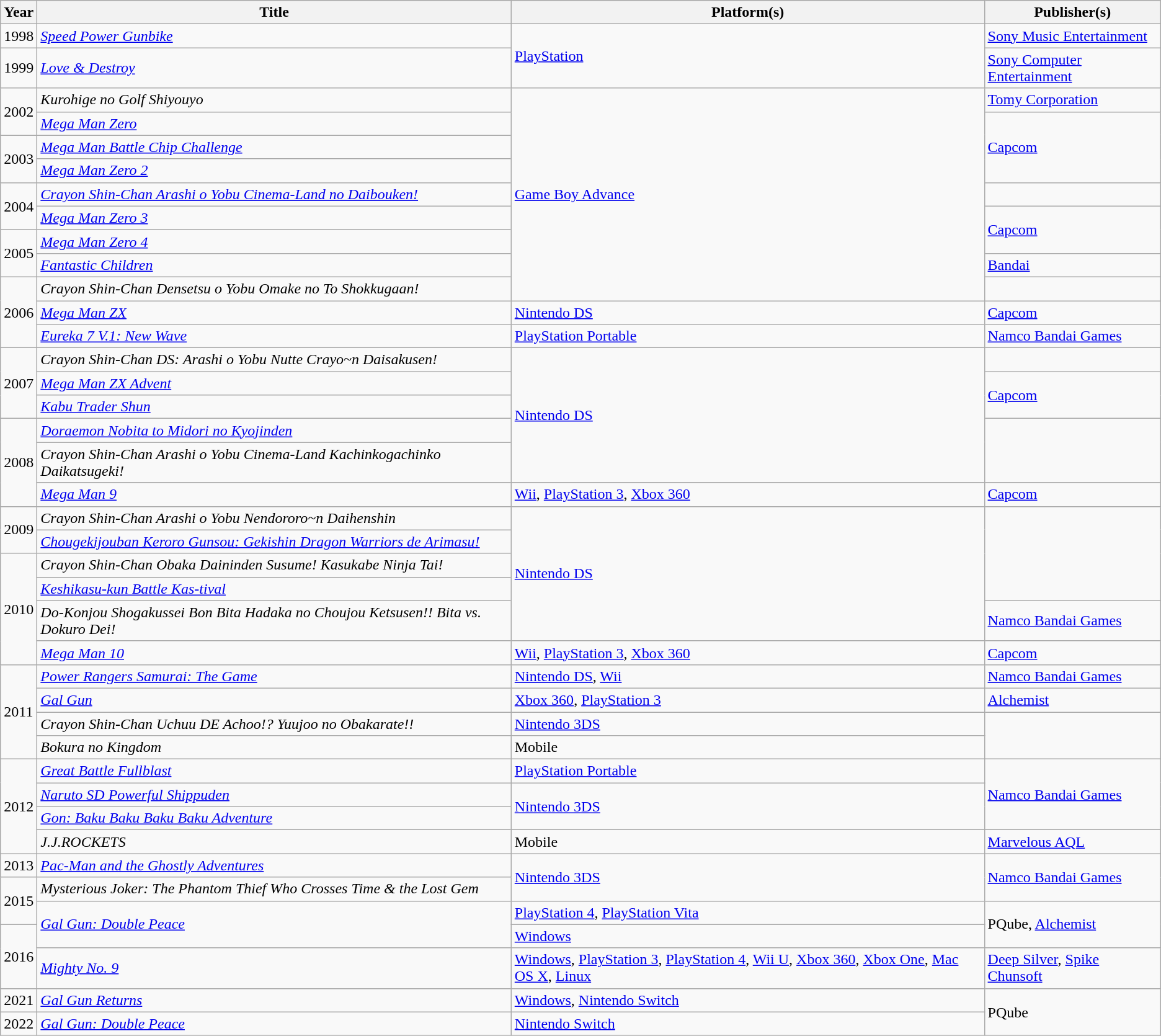<table class="wikitable">
<tr>
<th>Year</th>
<th>Title</th>
<th>Platform(s)</th>
<th>Publisher(s)</th>
</tr>
<tr>
<td>1998</td>
<td><em><a href='#'>Speed Power Gunbike</a></em></td>
<td rowspan="2"><a href='#'>PlayStation</a></td>
<td><a href='#'>Sony Music Entertainment</a></td>
</tr>
<tr>
<td>1999</td>
<td><em><a href='#'>Love & Destroy</a></em></td>
<td><a href='#'>Sony Computer Entertainment</a></td>
</tr>
<tr>
<td rowspan="2">2002</td>
<td><em>Kurohige no Golf Shiyouyo</em></td>
<td rowspan="9"><a href='#'>Game Boy Advance</a></td>
<td><a href='#'>Tomy Corporation</a></td>
</tr>
<tr>
<td><em><a href='#'>Mega Man Zero</a></em></td>
<td rowspan="3"><a href='#'>Capcom</a></td>
</tr>
<tr>
<td rowspan="2">2003</td>
<td><em><a href='#'>Mega Man Battle Chip Challenge</a></em></td>
</tr>
<tr>
<td><em><a href='#'>Mega Man Zero 2</a></em></td>
</tr>
<tr>
<td rowspan="2">2004</td>
<td><em><a href='#'>Crayon Shin-Chan Arashi o Yobu Cinema-Land no Daibouken!</a></em></td>
<td></td>
</tr>
<tr>
<td><em><a href='#'>Mega Man Zero 3</a></em></td>
<td rowspan="2"><a href='#'>Capcom</a></td>
</tr>
<tr>
<td rowspan="2">2005</td>
<td><em><a href='#'>Mega Man Zero 4</a></em></td>
</tr>
<tr>
<td><em><a href='#'>Fantastic Children</a></em></td>
<td><a href='#'>Bandai</a></td>
</tr>
<tr>
<td rowspan="3">2006</td>
<td><em>Crayon Shin-Chan Densetsu o Yobu Omake no To Shokkugaan!</em></td>
<td></td>
</tr>
<tr>
<td><em><a href='#'>Mega Man ZX</a></em></td>
<td><a href='#'>Nintendo DS</a></td>
<td><a href='#'>Capcom</a></td>
</tr>
<tr>
<td><em><a href='#'>Eureka 7 V.1: New Wave</a></em></td>
<td><a href='#'>PlayStation Portable</a></td>
<td><a href='#'>Namco Bandai Games</a></td>
</tr>
<tr>
<td rowspan="3">2007</td>
<td><em>Crayon Shin-Chan DS: Arashi o Yobu Nutte Crayo~n Daisakusen!</em></td>
<td rowspan="5"><a href='#'>Nintendo DS</a></td>
</tr>
<tr>
<td><em><a href='#'>Mega Man ZX Advent</a></em></td>
<td rowspan="2"><a href='#'>Capcom</a></td>
</tr>
<tr>
<td><em><a href='#'>Kabu Trader Shun</a></em></td>
</tr>
<tr>
<td rowspan="3">2008</td>
<td><em><a href='#'>Doraemon Nobita to Midori no Kyojinden</a></em></td>
<td rowspan="2"></td>
</tr>
<tr>
<td><em>Crayon Shin-Chan Arashi o Yobu Cinema-Land Kachinkogachinko Daikatsugeki!</em></td>
</tr>
<tr>
<td><em><a href='#'>Mega Man 9</a></em></td>
<td><a href='#'>Wii</a>, <a href='#'>PlayStation 3</a>, <a href='#'>Xbox 360</a></td>
<td><a href='#'>Capcom</a></td>
</tr>
<tr>
<td rowspan="2">2009</td>
<td><em>Crayon Shin-Chan Arashi o Yobu Nendororo~n Daihenshin</em></td>
<td rowspan="5"><a href='#'>Nintendo DS</a></td>
<td rowspan="4"></td>
</tr>
<tr>
<td><em><a href='#'>Chougekijouban Keroro Gunsou: Gekishin Dragon Warriors de Arimasu!</a></em></td>
</tr>
<tr>
<td rowspan="4">2010</td>
<td><em>Crayon Shin-Chan Obaka Daininden Susume! Kasukabe Ninja Tai!</em></td>
</tr>
<tr>
<td><em><a href='#'>Keshikasu-kun Battle Kas-tival</a></em></td>
</tr>
<tr>
<td><em>Do-Konjou Shogakussei Bon Bita Hadaka no Choujou Ketsusen!! Bita vs. Dokuro Dei!</em></td>
<td><a href='#'>Namco Bandai Games</a></td>
</tr>
<tr>
<td><em><a href='#'>Mega Man 10</a></em></td>
<td><a href='#'>Wii</a>, <a href='#'>PlayStation 3</a>, <a href='#'>Xbox 360</a></td>
<td><a href='#'>Capcom</a></td>
</tr>
<tr>
<td rowspan="4">2011</td>
<td><em><a href='#'>Power Rangers Samurai: The Game</a></em></td>
<td><a href='#'>Nintendo DS</a>, <a href='#'>Wii</a></td>
<td><a href='#'>Namco Bandai Games</a></td>
</tr>
<tr>
<td><em><a href='#'>Gal Gun</a></em></td>
<td><a href='#'>Xbox 360</a>, <a href='#'>PlayStation 3</a></td>
<td><a href='#'>Alchemist</a></td>
</tr>
<tr>
<td><em>Crayon Shin-Chan Uchuu DE Achoo!? Yuujoo no Obakarate!!</em></td>
<td><a href='#'>Nintendo 3DS</a></td>
<td rowspan="2"></td>
</tr>
<tr>
<td><em>Bokura no Kingdom</em></td>
<td>Mobile</td>
</tr>
<tr>
<td rowspan="4">2012</td>
<td><em><a href='#'>Great Battle Fullblast</a></em></td>
<td><a href='#'>PlayStation Portable</a></td>
<td rowspan="3"><a href='#'>Namco Bandai Games</a></td>
</tr>
<tr>
<td><em><a href='#'>Naruto SD Powerful Shippuden</a></em></td>
<td rowspan="2"><a href='#'>Nintendo 3DS</a></td>
</tr>
<tr>
<td><em><a href='#'>Gon: Baku Baku Baku Baku Adventure</a></em></td>
</tr>
<tr>
<td><em>J.J.ROCKETS</em></td>
<td>Mobile</td>
<td><a href='#'>Marvelous AQL</a></td>
</tr>
<tr>
<td>2013</td>
<td><em><a href='#'>Pac-Man and the Ghostly Adventures</a></em></td>
<td rowspan="2"><a href='#'>Nintendo 3DS</a></td>
<td rowspan="2"><a href='#'>Namco Bandai Games</a></td>
</tr>
<tr>
<td rowspan="2">2015</td>
<td><em>Mysterious Joker: The Phantom Thief Who Crosses Time & the Lost Gem</em></td>
</tr>
<tr>
<td rowspan="2"><em><a href='#'>Gal Gun: Double Peace</a></em></td>
<td><a href='#'>PlayStation 4</a>, <a href='#'>PlayStation Vita</a></td>
<td rowspan="2">PQube, <a href='#'>Alchemist</a></td>
</tr>
<tr>
<td rowspan="2">2016</td>
<td><a href='#'>Windows</a></td>
</tr>
<tr>
<td><em><a href='#'>Mighty No. 9</a></em></td>
<td><a href='#'>Windows</a>, <a href='#'>PlayStation 3</a>, <a href='#'>PlayStation 4</a>, <a href='#'>Wii U</a>, <a href='#'>Xbox 360</a>, <a href='#'>Xbox One</a>, <a href='#'>Mac OS X</a>, <a href='#'>Linux</a></td>
<td><a href='#'>Deep Silver</a>, <a href='#'>Spike Chunsoft</a></td>
</tr>
<tr>
<td>2021</td>
<td><em><a href='#'>Gal Gun Returns</a></em></td>
<td><a href='#'>Windows</a>, <a href='#'>Nintendo Switch</a></td>
<td rowspan="2">PQube</td>
</tr>
<tr>
<td>2022</td>
<td><em><a href='#'>Gal Gun: Double Peace</a></em></td>
<td><a href='#'>Nintendo Switch</a></td>
</tr>
</table>
